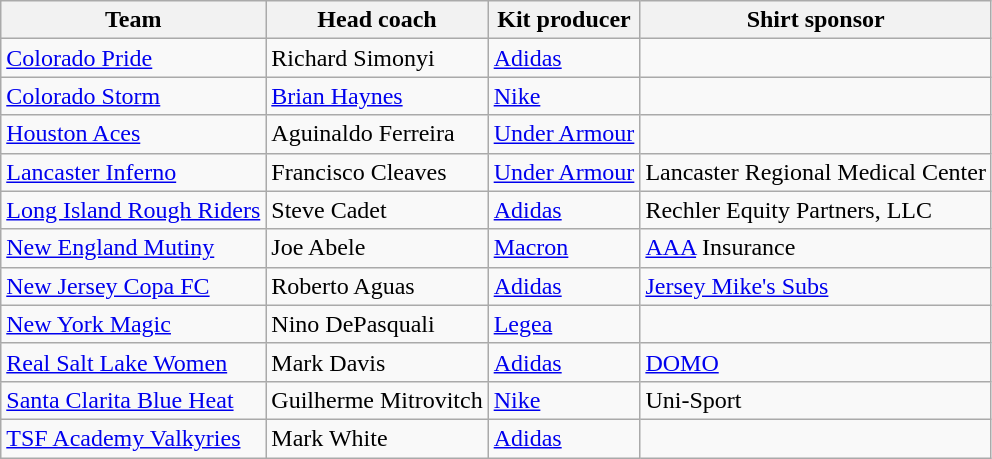<table class="wikitable sortable" style="text-align: left;">
<tr>
<th>Team</th>
<th>Head coach</th>
<th>Kit producer</th>
<th>Shirt sponsor</th>
</tr>
<tr>
<td><a href='#'>Colorado Pride</a></td>
<td> Richard Simonyi</td>
<td><a href='#'>Adidas</a></td>
<td></td>
</tr>
<tr>
<td><a href='#'>Colorado Storm</a></td>
<td> <a href='#'>Brian Haynes</a></td>
<td><a href='#'>Nike</a></td>
<td></td>
</tr>
<tr>
<td><a href='#'>Houston Aces</a></td>
<td> Aguinaldo Ferreira</td>
<td><a href='#'>Under Armour</a></td>
<td></td>
</tr>
<tr>
<td><a href='#'>Lancaster Inferno</a></td>
<td> Francisco Cleaves</td>
<td><a href='#'>Under Armour</a></td>
<td>Lancaster Regional Medical Center</td>
</tr>
<tr>
<td><a href='#'>Long Island Rough Riders</a></td>
<td> Steve Cadet</td>
<td><a href='#'>Adidas</a></td>
<td>Rechler Equity Partners, LLC</td>
</tr>
<tr>
<td><a href='#'>New England Mutiny</a></td>
<td> Joe Abele</td>
<td><a href='#'>Macron</a></td>
<td><a href='#'>AAA</a> Insurance</td>
</tr>
<tr>
<td><a href='#'>New Jersey Copa FC</a></td>
<td> Roberto Aguas</td>
<td><a href='#'>Adidas</a></td>
<td><a href='#'>Jersey Mike's Subs</a></td>
</tr>
<tr>
<td><a href='#'>New York Magic</a></td>
<td> Nino DePasquali</td>
<td><a href='#'>Legea</a></td>
<td></td>
</tr>
<tr>
<td><a href='#'>Real Salt Lake Women</a></td>
<td> Mark Davis</td>
<td><a href='#'>Adidas</a></td>
<td><a href='#'>DOMO</a></td>
</tr>
<tr>
<td><a href='#'>Santa Clarita Blue Heat</a></td>
<td> Guilherme Mitrovitch</td>
<td><a href='#'>Nike</a></td>
<td>Uni-Sport</td>
</tr>
<tr>
<td><a href='#'>TSF Academy Valkyries</a></td>
<td> Mark White</td>
<td><a href='#'>Adidas</a></td>
<td></td>
</tr>
</table>
